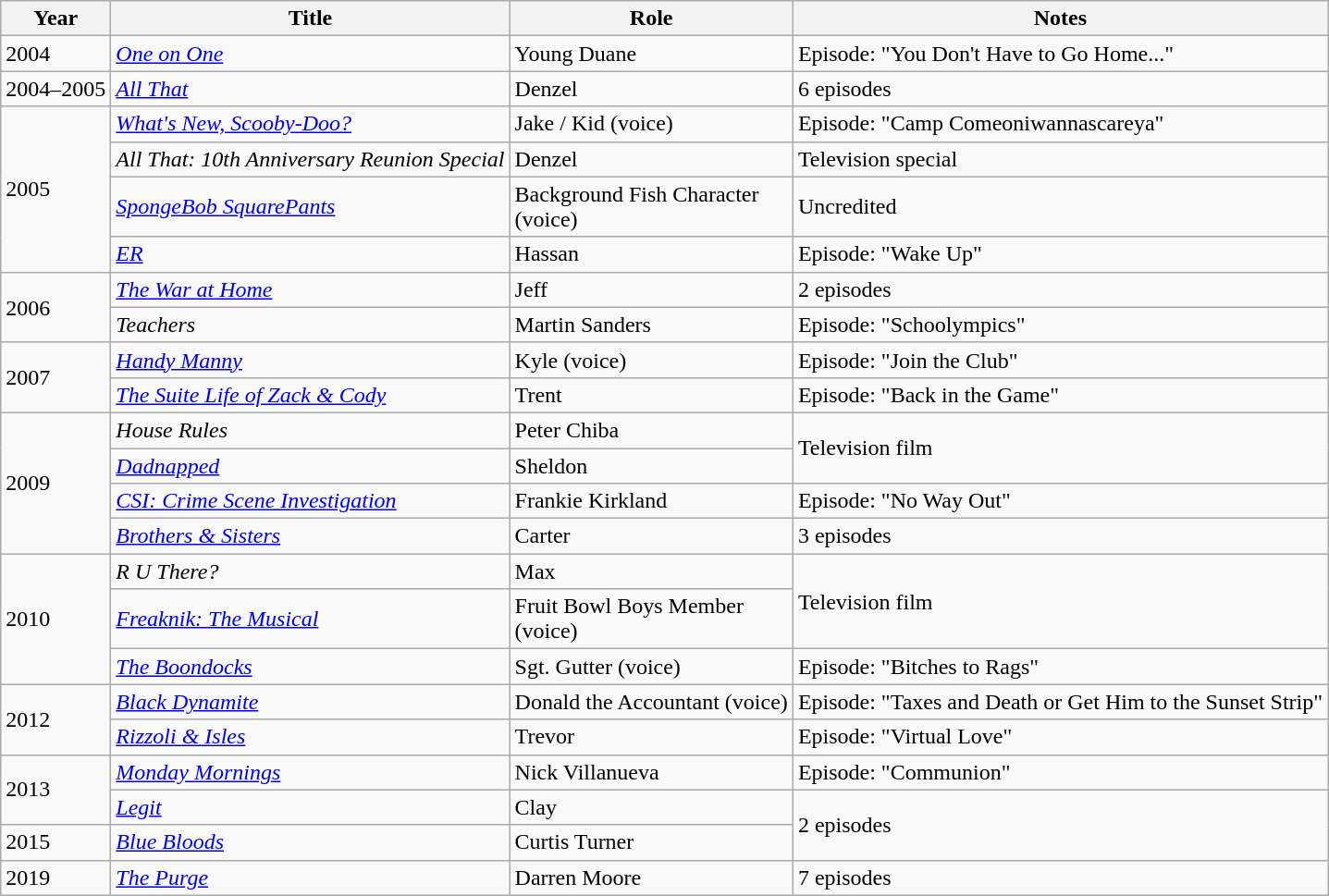<table class="wikitable sortable">
<tr>
<th>Year</th>
<th>Title</th>
<th>Role</th>
<th>Notes</th>
</tr>
<tr>
<td>2004</td>
<td><em><a href='#'>One on One</a></em></td>
<td>Young Duane</td>
<td>Episode: "You Don't Have to Go Home..."</td>
</tr>
<tr>
<td>2004–2005</td>
<td><em><a href='#'>All That</a></em></td>
<td>Denzel</td>
<td>6 episodes</td>
</tr>
<tr>
<td rowspan=4>2005</td>
<td><em><a href='#'>What's New, Scooby-Doo?</a></em></td>
<td>Jake / Kid (voice)</td>
<td>Episode: "Camp Comeoniwannascareya"</td>
</tr>
<tr>
<td><em>All That: 10th Anniversary Reunion Special</em></td>
<td>Denzel</td>
<td>Television special</td>
</tr>
<tr>
<td><em><a href='#'>SpongeBob SquarePants</a></em></td>
<td>Background Fish Character<br>(voice)</td>
<td>Uncredited</td>
</tr>
<tr>
<td><em><a href='#'>ER</a></em></td>
<td>Hassan</td>
<td>Episode: "Wake Up"</td>
</tr>
<tr>
<td rowspan=2>2006</td>
<td><em><a href='#'>The War at Home</a></em></td>
<td>Jeff</td>
<td>2 episodes</td>
</tr>
<tr>
<td><em>Teachers</em></td>
<td>Martin Sanders</td>
<td>Episode: "Schoolympics"</td>
</tr>
<tr>
<td rowspan=2>2007</td>
<td><em><a href='#'>Handy Manny</a></em></td>
<td>Kyle (voice)</td>
<td>Episode: "Join the Club"</td>
</tr>
<tr>
<td><em><a href='#'>The Suite Life of Zack & Cody</a></em></td>
<td>Trent</td>
<td>Episode: "Back in the Game"</td>
</tr>
<tr>
<td rowspan=4>2009</td>
<td><em>House Rules</em></td>
<td>Peter Chiba</td>
<td rowspan=2>Television film</td>
</tr>
<tr>
<td><em><a href='#'>Dadnapped</a></em></td>
<td>Sheldon</td>
</tr>
<tr>
<td><em><a href='#'>CSI: Crime Scene Investigation</a></em></td>
<td>Frankie Kirkland</td>
<td>Episode: "No Way Out"</td>
</tr>
<tr>
<td><em><a href='#'>Brothers & Sisters</a></em></td>
<td>Carter</td>
<td>3 episodes</td>
</tr>
<tr>
<td rowspan=3>2010</td>
<td><em>R U There?</em></td>
<td>Max</td>
<td rowspan=2>Television film</td>
</tr>
<tr>
<td><em><a href='#'>Freaknik: The Musical</a></em></td>
<td>Fruit Bowl Boys Member<br>(voice)</td>
</tr>
<tr>
<td><em><a href='#'>The Boondocks</a></em></td>
<td>Sgt. Gutter (voice)</td>
<td>Episode: "Bitches to Rags"</td>
</tr>
<tr>
<td rowspan=2>2012</td>
<td><em><a href='#'>Black Dynamite</a></em></td>
<td>Donald the Accountant (voice)</td>
<td>Episode: "Taxes and Death or Get Him to the Sunset Strip"</td>
</tr>
<tr>
<td><em><a href='#'>Rizzoli & Isles</a></em></td>
<td>Trevor</td>
<td>Episode: "Virtual Love"</td>
</tr>
<tr>
<td rowspan=2>2013</td>
<td><em><a href='#'>Monday Mornings</a></em></td>
<td>Nick Villanueva</td>
<td>Episode: "Communion"</td>
</tr>
<tr>
<td><em><a href='#'>Legit</a></em></td>
<td>Clay</td>
<td rowspan=2>2 episodes</td>
</tr>
<tr>
<td>2015</td>
<td><em><a href='#'>Blue Bloods</a></em></td>
<td>Curtis Turner</td>
</tr>
<tr>
<td>2019</td>
<td><em><a href='#'>The Purge</a></em></td>
<td>Darren Moore</td>
<td>7 episodes</td>
</tr>
</table>
